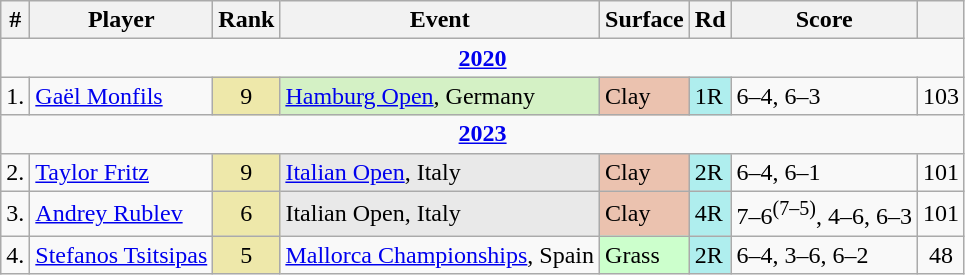<table class="wikitable sortable">
<tr>
<th>#</th>
<th>Player</th>
<th>Rank</th>
<th>Event</th>
<th>Surface</th>
<th class="unsortable">Rd</th>
<th class="unsortable">Score</th>
<th></th>
</tr>
<tr>
<td colspan=8 style=text-align:center><strong><a href='#'>2020</a></strong></td>
</tr>
<tr>
<td>1.</td>
<td> <a href='#'>Gaël Monfils</a></td>
<td align="center" bgcolor=eee8aa>9</td>
<td bgcolor=d4f1c5><a href='#'>Hamburg Open</a>, Germany</td>
<td bgcolor=ebc2af>Clay</td>
<td bgcolor=afeeee>1R</td>
<td>6–4, 6–3</td>
<td align="center">103</td>
</tr>
<tr>
<td colspan=8 style=text-align:center><strong><a href='#'>2023</a></strong></td>
</tr>
<tr>
<td>2.</td>
<td> <a href='#'>Taylor Fritz</a></td>
<td bgcolor=eee8aa align="center">9</td>
<td bgcolor=e9e9e9><a href='#'>Italian Open</a>, Italy</td>
<td bgcolor=ebc2af>Clay</td>
<td bgcolor=afeeee>2R</td>
<td>6–4, 6–1</td>
<td align="center">101</td>
</tr>
<tr>
<td>3.</td>
<td> <a href='#'>Andrey Rublev</a></td>
<td bgcolor=eee8aa align="center">6</td>
<td bgcolor=e9e9e9>Italian Open, Italy</td>
<td bgcolor=ebc2af>Clay</td>
<td bgcolor=afeeee>4R</td>
<td>7–6<sup>(7–5)</sup>, 4–6, 6–3</td>
<td align="center">101</td>
</tr>
<tr>
<td>4.</td>
<td> <a href='#'>Stefanos Tsitsipas</a></td>
<td bgcolor=eee8aa align="center">5</td>
<td><a href='#'>Mallorca Championships</a>, Spain</td>
<td bgcolor=ccffcc>Grass</td>
<td bgcolor=afeeee>2R</td>
<td>6–4, 3–6, 6–2</td>
<td align="center">48</td>
</tr>
</table>
